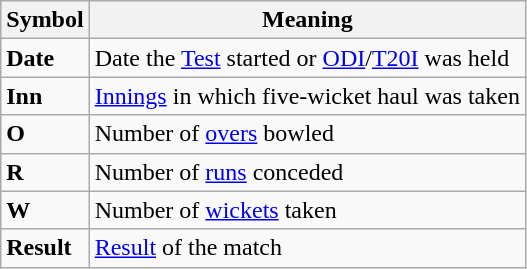<table class="wikitable">
<tr>
<th>Symbol</th>
<th>Meaning</th>
</tr>
<tr>
<td><strong>Date</strong></td>
<td>Date the <a href='#'>Test</a> started or <a href='#'>ODI</a>/<a href='#'>T20I</a> was held</td>
</tr>
<tr>
<td><strong>Inn</strong></td>
<td><a href='#'>Innings</a> in which five-wicket haul was taken</td>
</tr>
<tr>
<td><strong>O</strong></td>
<td>Number of <a href='#'>overs</a> bowled</td>
</tr>
<tr>
<td><strong>R</strong></td>
<td>Number of <a href='#'>runs</a> conceded</td>
</tr>
<tr>
<td><strong>W</strong></td>
<td>Number of <a href='#'>wickets</a> taken</td>
</tr>
<tr>
<td><strong>Result</strong></td>
<td><a href='#'>Result</a> of the match</td>
</tr>
</table>
